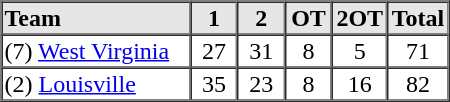<table border=1 cellspacing=0 width=300 style="margin-left:3em;">
<tr style="text-align:center; background-color:#e6e6e6;">
<th align=left width=40%>Team</th>
<th width=10%>1</th>
<th width=10%>2</th>
<th width=10%>OT</th>
<th width=10%>2OT</th>
<th width=10%>Total</th>
</tr>
<tr style="text-align:center;">
<td align=left>(7) <a href='#'>West Virginia</a></td>
<td>27</td>
<td>31</td>
<td>8</td>
<td>5</td>
<td>71</td>
</tr>
<tr style="text-align:center;">
<td align=left>(2) <a href='#'>Louisville</a></td>
<td>35</td>
<td>23</td>
<td>8</td>
<td>16</td>
<td>82</td>
</tr>
<tr style="text-align:center;">
</tr>
</table>
